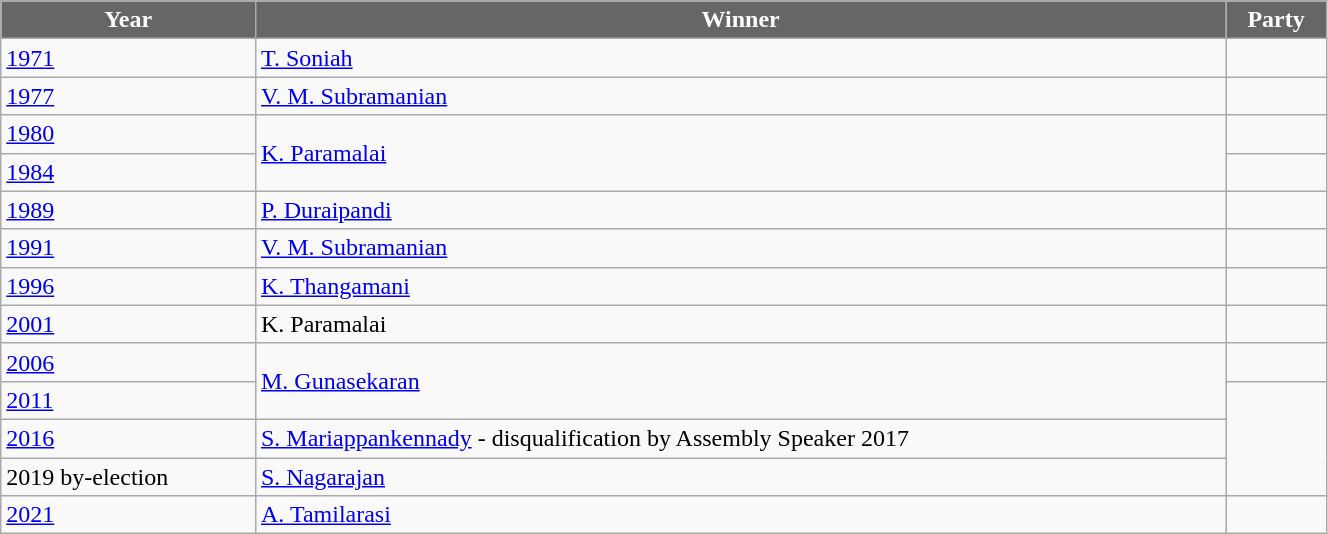<table class="wikitable" width="70%">
<tr>
<th style="background-color:#666666; color:white">Year</th>
<th style="background-color:#666666; color:white">Winner</th>
<th style="background-color:#666666; color:white" colspan="2">Party</th>
</tr>
<tr>
<td><a href='#'>1971</a></td>
<td><a href='#'>T. Soniah</a></td>
<td></td>
</tr>
<tr>
<td><a href='#'>1977</a></td>
<td><a href='#'>V. M. Subramanian</a></td>
<td></td>
</tr>
<tr>
<td><a href='#'>1980</a></td>
<td rowspan=2><a href='#'>K. Paramalai</a></td>
<td></td>
</tr>
<tr>
<td><a href='#'>1984</a></td>
<td></td>
</tr>
<tr>
<td><a href='#'>1989</a></td>
<td><a href='#'>P. Duraipandi</a></td>
<td></td>
</tr>
<tr>
<td><a href='#'>1991</a></td>
<td><a href='#'>V. M. Subramanian</a></td>
<td></td>
</tr>
<tr>
<td><a href='#'>1996</a></td>
<td><a href='#'>K. Thangamani</a></td>
<td></td>
</tr>
<tr>
<td><a href='#'>2001</a></td>
<td>K. Paramalai</td>
<td></td>
</tr>
<tr>
<td><a href='#'>2006</a></td>
<td rowspan=2><a href='#'>M. Gunasekaran</a></td>
<td></td>
</tr>
<tr>
<td><a href='#'>2011</a></td>
</tr>
<tr>
<td><a href='#'>2016</a></td>
<td><a href='#'>S. Mariappankennady</a> - disqualification by Assembly Speaker 2017</td>
</tr>
<tr>
<td>2019 by-election</td>
<td><a href='#'>S. Nagarajan</a></td>
</tr>
<tr>
<td><a href='#'>2021</a></td>
<td><a href='#'>A. Tamilarasi</a></td>
<td></td>
</tr>
</table>
